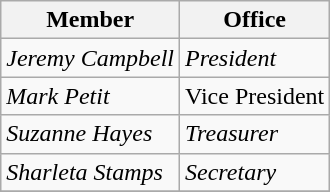<table class="wikitable">
<tr>
<th>Member</th>
<th>Office</th>
</tr>
<tr>
<td><em>Jeremy Campbell</em></td>
<td><em>President</em></td>
</tr>
<tr>
<td><em>Mark Petit</em></td>
<td>Vice President</td>
</tr>
<tr>
<td><em>Suzanne Hayes</em></td>
<td><em>Treasurer</em></td>
</tr>
<tr>
<td><em>Sharleta Stamps</em></td>
<td><em>Secretary</em></td>
</tr>
<tr>
</tr>
</table>
